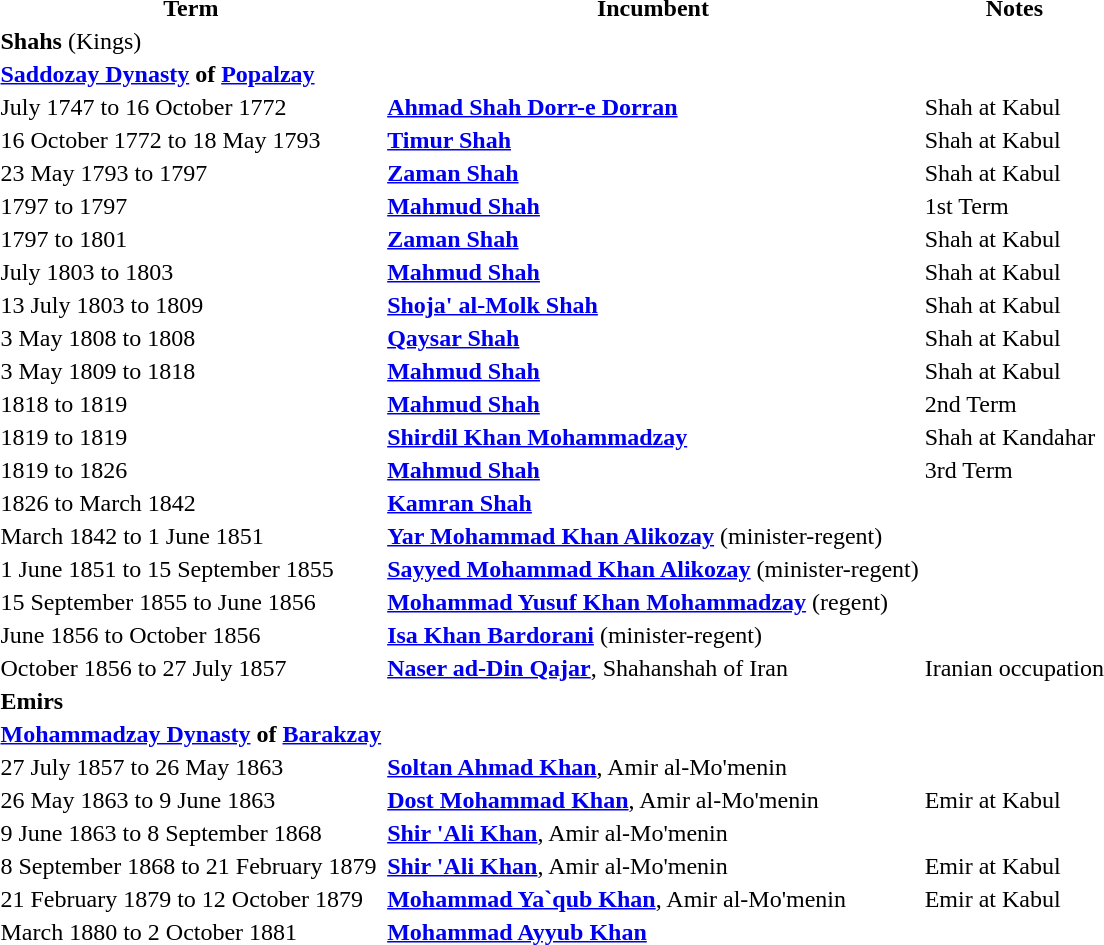<table>
<tr>
<th>Term</th>
<th>Incumbent</th>
<th>Notes</th>
</tr>
<tr>
<td><strong>Shahs</strong> (Kings)</td>
</tr>
<tr>
<td><strong><a href='#'>Saddozay Dynasty</a> of <a href='#'>Popalzay</a></strong></td>
</tr>
<tr>
<td>July 1747 to 16 October 1772</td>
<td><strong><a href='#'>Ahmad Shah Dorr-e Dorran</a></strong></td>
<td>Shah at Kabul</td>
</tr>
<tr>
<td>16 October 1772 to 18 May 1793</td>
<td><strong><a href='#'>Timur Shah</a></strong></td>
<td>Shah at Kabul</td>
</tr>
<tr>
<td>23 May 1793 to 1797</td>
<td><strong><a href='#'>Zaman Shah</a></strong></td>
<td>Shah at Kabul</td>
</tr>
<tr>
<td>1797 to 1797</td>
<td><strong><a href='#'>Mahmud Shah</a></strong></td>
<td>1st Term</td>
</tr>
<tr>
<td>1797 to 1801</td>
<td><strong><a href='#'>Zaman Shah</a></strong></td>
<td>Shah at Kabul</td>
</tr>
<tr>
<td>July 1803 to 1803</td>
<td><strong><a href='#'>Mahmud Shah</a></strong></td>
<td>Shah at Kabul</td>
</tr>
<tr>
<td>13 July 1803 to 1809</td>
<td><strong><a href='#'>Shoja' al-Molk Shah</a></strong></td>
<td>Shah at Kabul</td>
</tr>
<tr>
<td>3 May 1808 to 1808</td>
<td><strong><a href='#'>Qaysar Shah</a></strong></td>
<td>Shah at Kabul</td>
</tr>
<tr>
<td>3 May 1809 to 1818</td>
<td><strong><a href='#'>Mahmud Shah</a></strong></td>
<td>Shah at Kabul</td>
</tr>
<tr>
<td>1818 to 1819</td>
<td><strong><a href='#'>Mahmud Shah</a></strong></td>
<td>2nd Term</td>
</tr>
<tr>
<td>1819 to 1819</td>
<td><strong><a href='#'>Shirdil Khan Mohammadzay</a></strong></td>
<td>Shah at Kandahar</td>
</tr>
<tr>
<td>1819 to 1826</td>
<td><strong><a href='#'>Mahmud Shah</a></strong></td>
<td>3rd Term</td>
</tr>
<tr>
<td>1826 to March 1842</td>
<td><strong><a href='#'>Kamran Shah</a></strong></td>
</tr>
<tr>
<td>March 1842 to 1 June 1851</td>
<td><strong><a href='#'>Yar Mohammad Khan Alikozay</a></strong> (minister-regent)</td>
</tr>
<tr>
<td>1 June 1851 to 15 September 1855</td>
<td><strong><a href='#'>Sayyed Mohammad Khan Alikozay</a></strong> (minister-regent)</td>
</tr>
<tr>
<td>15 September 1855 to June 1856</td>
<td><strong><a href='#'>Mohammad Yusuf Khan Mohammadzay</a></strong> (regent)</td>
</tr>
<tr>
<td>June 1856 to October 1856</td>
<td><strong><a href='#'>Isa Khan Bardorani</a></strong> (minister-regent)</td>
</tr>
<tr>
<td>October 1856 to 27 July 1857</td>
<td><strong><a href='#'>Naser ad-Din Qajar</a></strong>, Shahanshah of Iran</td>
<td>Iranian occupation</td>
</tr>
<tr>
<td><strong>Emirs</strong></td>
</tr>
<tr>
<td><strong><a href='#'>Mohammadzay Dynasty</a> of <a href='#'>Barakzay</a></strong></td>
</tr>
<tr>
<td>27 July 1857 to 26 May 1863</td>
<td><strong><a href='#'>Soltan Ahmad Khan</a></strong>, Amir al-Mo'menin</td>
</tr>
<tr>
<td>26 May 1863 to 9 June 1863</td>
<td><strong><a href='#'>Dost Mohammad Khan</a></strong>, Amir al-Mo'menin</td>
<td>Emir at Kabul</td>
</tr>
<tr>
<td>9 June 1863 to 8 September 1868</td>
<td><strong><a href='#'>Shir 'Ali Khan</a></strong>, Amir al-Mo'menin</td>
</tr>
<tr>
<td>8 September 1868 to 21 February 1879</td>
<td><strong><a href='#'>Shir 'Ali Khan</a></strong>, Amir al-Mo'menin</td>
<td>Emir at Kabul</td>
</tr>
<tr>
<td>21 February 1879 to 12 October 1879</td>
<td><strong><a href='#'>Mohammad Ya`qub Khan</a></strong>, Amir al-Mo'menin</td>
<td>Emir at Kabul</td>
</tr>
<tr>
<td>March 1880 to 2 October 1881</td>
<td><strong><a href='#'>Mohammad Ayyub Khan</a></strong></td>
</tr>
</table>
